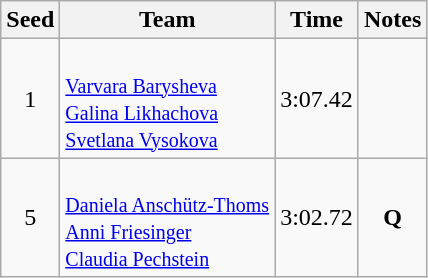<table class="wikitable" style="text-align:center">
<tr>
<th>Seed</th>
<th>Team</th>
<th>Time</th>
<th>Notes</th>
</tr>
<tr>
<td>1</td>
<td align="left"><small><br><a href='#'>Varvara Barysheva</a><br><a href='#'>Galina Likhachova</a><br><a href='#'>Svetlana Vysokova</a></small></td>
<td>3:07.42</td>
<td></td>
</tr>
<tr>
<td>5</td>
<td align="left"><small><br><a href='#'>Daniela Anschütz-Thoms</a><br><a href='#'>Anni Friesinger</a><br><a href='#'>Claudia Pechstein</a></small></td>
<td>3:02.72</td>
<td><strong>Q</strong></td>
</tr>
</table>
